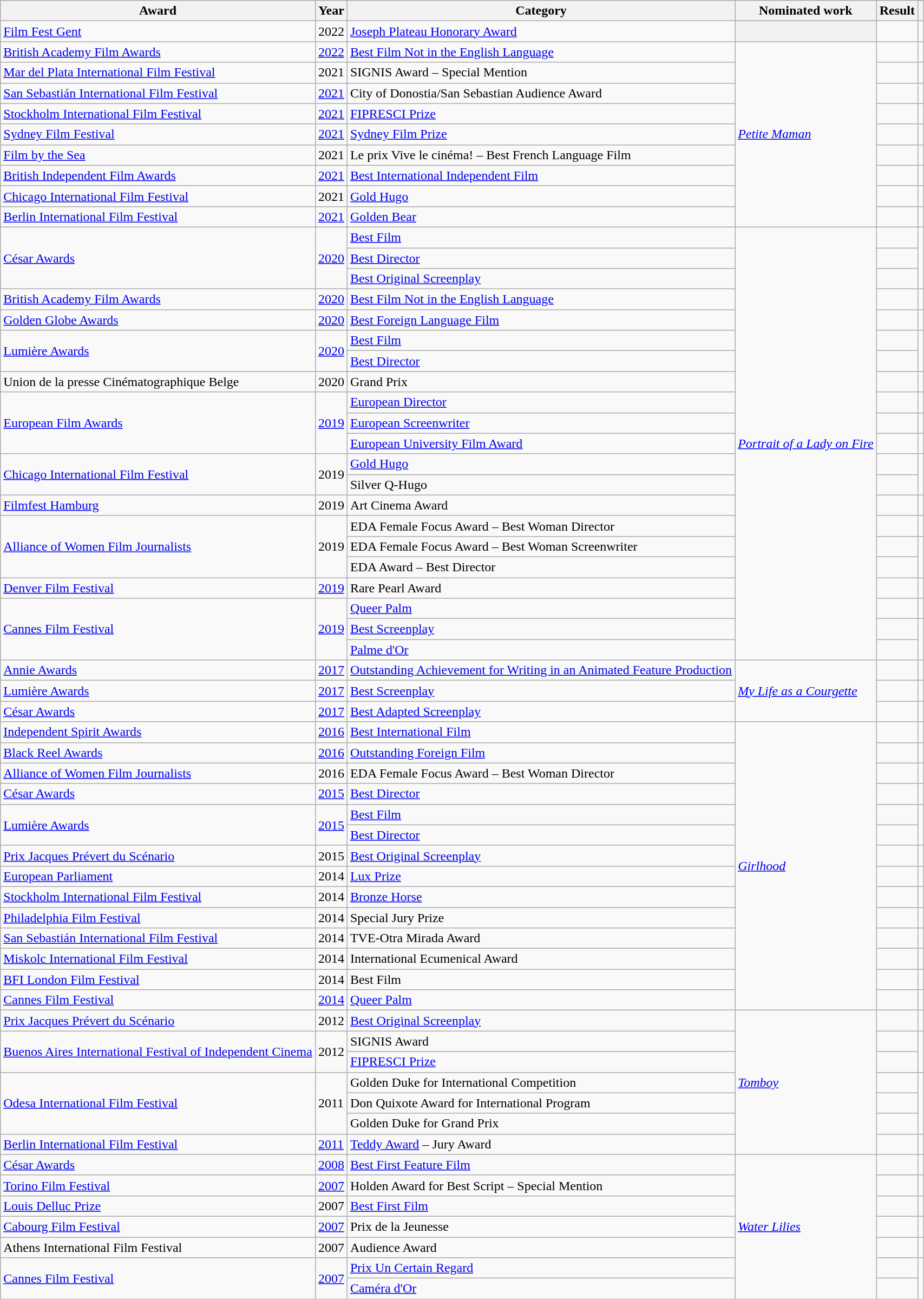<table class="wikitable sortable">
<tr>
<th>Award</th>
<th>Year</th>
<th>Category</th>
<th>Nominated work</th>
<th>Result</th>
<th class=unsortable></th>
</tr>
<tr>
<td><a href='#'>Film Fest Gent</a></td>
<td>2022</td>
<td><a href='#'>Joseph Plateau Honorary Award</a></td>
<th></th>
<td></td>
<td></td>
</tr>
<tr>
<td><a href='#'>British Academy Film Awards</a></td>
<td><a href='#'>2022</a></td>
<td><a href='#'>Best Film Not in the English Language</a></td>
<td rowspan="9"><em><a href='#'>Petite Maman</a></em></td>
<td></td>
<td></td>
</tr>
<tr>
<td><a href='#'>Mar del Plata International Film Festival</a></td>
<td>2021</td>
<td>SIGNIS Award – Special Mention</td>
<td></td>
<td></td>
</tr>
<tr>
<td><a href='#'>San Sebastián International Film Festival</a></td>
<td><a href='#'>2021</a></td>
<td>City of Donostia/San Sebastian Audience Award</td>
<td></td>
<td></td>
</tr>
<tr>
<td><a href='#'>Stockholm International Film Festival</a></td>
<td><a href='#'>2021</a></td>
<td><a href='#'>FIPRESCI Prize</a></td>
<td></td>
<td></td>
</tr>
<tr>
<td><a href='#'>Sydney Film Festival</a></td>
<td><a href='#'>2021</a></td>
<td><a href='#'>Sydney Film Prize</a></td>
<td></td>
<td></td>
</tr>
<tr>
<td><a href='#'>Film by the Sea</a></td>
<td>2021</td>
<td>Le prix Vive le cinéma! – Best French Language Film</td>
<td></td>
<td></td>
</tr>
<tr>
<td><a href='#'>British Independent Film Awards</a></td>
<td><a href='#'>2021</a></td>
<td><a href='#'>Best International Independent Film</a></td>
<td></td>
<td></td>
</tr>
<tr>
<td><a href='#'>Chicago International Film Festival</a></td>
<td>2021</td>
<td><a href='#'>Gold Hugo</a></td>
<td></td>
<td></td>
</tr>
<tr>
<td><a href='#'>Berlin International Film Festival</a></td>
<td><a href='#'>2021</a></td>
<td><a href='#'>Golden Bear</a></td>
<td></td>
<td></td>
</tr>
<tr>
<td rowspan="3"><a href='#'>César Awards</a></td>
<td rowspan="3"><a href='#'>2020</a></td>
<td><a href='#'>Best Film</a></td>
<td rowspan="21"><em><a href='#'>Portrait of a Lady on Fire</a></em></td>
<td></td>
<td rowspan="3"></td>
</tr>
<tr>
<td><a href='#'>Best Director</a></td>
<td></td>
</tr>
<tr>
<td><a href='#'>Best Original Screenplay</a></td>
<td></td>
</tr>
<tr>
<td><a href='#'>British Academy Film Awards</a></td>
<td><a href='#'>2020</a></td>
<td><a href='#'>Best Film Not in the English Language</a></td>
<td></td>
<td></td>
</tr>
<tr>
<td><a href='#'>Golden Globe Awards</a></td>
<td><a href='#'>2020</a></td>
<td><a href='#'>Best Foreign Language Film</a></td>
<td></td>
<td></td>
</tr>
<tr>
<td rowspan="2"><a href='#'>Lumière Awards</a></td>
<td rowspan="2"><a href='#'>2020</a></td>
<td><a href='#'>Best Film</a></td>
<td></td>
<td rowspan="2"></td>
</tr>
<tr>
<td><a href='#'>Best Director</a></td>
<td></td>
</tr>
<tr>
<td>Union de la presse Cinématographique Belge</td>
<td>2020</td>
<td>Grand Prix</td>
<td></td>
<td></td>
</tr>
<tr>
<td rowspan="3"><a href='#'>European Film Awards</a></td>
<td rowspan="3"><a href='#'>2019</a></td>
<td><a href='#'>European Director</a></td>
<td></td>
<td></td>
</tr>
<tr>
<td><a href='#'>European Screenwriter</a></td>
<td></td>
<td></td>
</tr>
<tr>
<td><a href='#'>European University Film Award</a></td>
<td></td>
<td></td>
</tr>
<tr>
<td rowspan="2"><a href='#'>Chicago International Film Festival</a></td>
<td rowspan="2">2019</td>
<td><a href='#'>Gold Hugo</a></td>
<td></td>
<td rowspan="2"></td>
</tr>
<tr>
<td>Silver Q-Hugo</td>
<td></td>
</tr>
<tr>
<td><a href='#'>Filmfest Hamburg</a></td>
<td>2019</td>
<td>Art Cinema Award</td>
<td></td>
<td></td>
</tr>
<tr>
<td rowspan="3"><a href='#'>Alliance of Women Film Journalists</a></td>
<td rowspan="3">2019</td>
<td>EDA Female Focus Award – Best Woman Director</td>
<td></td>
<td></td>
</tr>
<tr>
<td>EDA Female Focus Award – Best Woman Screenwriter</td>
<td></td>
<td rowspan="2"></td>
</tr>
<tr>
<td>EDA Award – Best Director</td>
<td></td>
</tr>
<tr>
<td><a href='#'>Denver Film Festival</a></td>
<td><a href='#'>2019</a></td>
<td>Rare Pearl Award</td>
<td></td>
<td></td>
</tr>
<tr>
<td rowspan="3"><a href='#'>Cannes Film Festival</a></td>
<td rowspan="3"><a href='#'>2019</a></td>
<td><a href='#'>Queer Palm</a></td>
<td></td>
<td></td>
</tr>
<tr>
<td><a href='#'>Best Screenplay</a></td>
<td></td>
<td rowspan="2"></td>
</tr>
<tr>
<td><a href='#'>Palme d'Or</a></td>
<td></td>
</tr>
<tr>
<td><a href='#'>Annie Awards</a></td>
<td><a href='#'>2017</a></td>
<td><a href='#'>Outstanding Achievement for Writing in an Animated Feature Production</a></td>
<td rowspan="3"><em><a href='#'>My Life as a Courgette</a></em></td>
<td></td>
<td></td>
</tr>
<tr>
<td><a href='#'>Lumière Awards</a></td>
<td><a href='#'>2017</a></td>
<td><a href='#'>Best Screenplay</a></td>
<td></td>
<td></td>
</tr>
<tr>
<td><a href='#'>César Awards</a></td>
<td><a href='#'>2017</a></td>
<td><a href='#'>Best Adapted Screenplay</a></td>
<td></td>
<td></td>
</tr>
<tr>
<td><a href='#'>Independent Spirit Awards</a></td>
<td><a href='#'>2016</a></td>
<td><a href='#'>Best International Film</a></td>
<td rowspan="14"><em><a href='#'>Girlhood</a></em></td>
<td></td>
<td></td>
</tr>
<tr>
<td><a href='#'>Black Reel Awards</a></td>
<td><a href='#'>2016</a></td>
<td><a href='#'>Outstanding Foreign Film</a></td>
<td></td>
<td></td>
</tr>
<tr>
<td><a href='#'>Alliance of Women Film Journalists</a></td>
<td>2016</td>
<td>EDA Female Focus Award – Best Woman Director</td>
<td></td>
<td></td>
</tr>
<tr>
<td><a href='#'>César Awards</a></td>
<td><a href='#'>2015</a></td>
<td><a href='#'>Best Director</a></td>
<td></td>
<td></td>
</tr>
<tr>
<td rowspan="2"><a href='#'>Lumière Awards</a></td>
<td rowspan="2"><a href='#'>2015</a></td>
<td><a href='#'>Best Film</a></td>
<td></td>
<td rowspan="2"></td>
</tr>
<tr>
<td><a href='#'>Best Director</a></td>
<td></td>
</tr>
<tr>
<td><a href='#'>Prix Jacques Prévert du Scénario</a></td>
<td>2015</td>
<td><a href='#'>Best Original Screenplay</a></td>
<td></td>
<td></td>
</tr>
<tr>
<td><a href='#'>European Parliament</a></td>
<td>2014</td>
<td><a href='#'>Lux Prize</a></td>
<td></td>
<td></td>
</tr>
<tr>
<td><a href='#'>Stockholm International Film Festival</a></td>
<td>2014</td>
<td><a href='#'>Bronze Horse</a></td>
<td></td>
<td></td>
</tr>
<tr>
<td><a href='#'>Philadelphia Film Festival</a></td>
<td>2014</td>
<td>Special Jury Prize</td>
<td></td>
<td></td>
</tr>
<tr>
<td><a href='#'>San Sebastián International Film Festival</a></td>
<td>2014</td>
<td>TVE-Otra Mirada Award</td>
<td></td>
<td></td>
</tr>
<tr>
<td><a href='#'>Miskolc International Film Festival</a></td>
<td>2014</td>
<td>International Ecumenical Award</td>
<td></td>
<td></td>
</tr>
<tr>
<td><a href='#'>BFI London Film Festival</a></td>
<td>2014</td>
<td>Best Film</td>
<td></td>
<td><br></td>
</tr>
<tr>
<td><a href='#'>Cannes Film Festival</a></td>
<td><a href='#'>2014</a></td>
<td><a href='#'>Queer Palm</a></td>
<td></td>
<td></td>
</tr>
<tr>
<td><a href='#'>Prix Jacques Prévert du Scénario</a></td>
<td>2012</td>
<td><a href='#'>Best Original Screenplay</a></td>
<td rowspan="7"><em><a href='#'>Tomboy</a></em></td>
<td></td>
<td></td>
</tr>
<tr>
<td rowspan="2"><a href='#'>Buenos Aires International Festival of Independent Cinema</a></td>
<td rowspan="2">2012</td>
<td>SIGNIS Award</td>
<td></td>
<td rowspan="2"></td>
</tr>
<tr>
<td><a href='#'>FIPRESCI Prize</a></td>
<td></td>
</tr>
<tr>
<td rowspan="3"><a href='#'>Odesa International Film Festival</a></td>
<td rowspan="3">2011</td>
<td>Golden Duke for International Competition</td>
<td></td>
<td rowspan="3"></td>
</tr>
<tr>
<td>Don Quixote Award for International Program</td>
<td></td>
</tr>
<tr>
<td>Golden Duke for Grand Prix</td>
<td></td>
</tr>
<tr>
<td><a href='#'>Berlin International Film Festival</a></td>
<td><a href='#'>2011</a></td>
<td><a href='#'>Teddy Award</a> – Jury Award</td>
<td></td>
<td></td>
</tr>
<tr>
<td><a href='#'>César Awards</a></td>
<td><a href='#'>2008</a></td>
<td><a href='#'>Best First Feature Film</a></td>
<td rowspan="7"><em><a href='#'>Water Lilies</a></em></td>
<td></td>
<td></td>
</tr>
<tr>
<td><a href='#'>Torino Film Festival</a></td>
<td><a href='#'>2007</a></td>
<td>Holden Award for Best Script – Special Mention</td>
<td></td>
<td></td>
</tr>
<tr>
<td><a href='#'>Louis Delluc Prize</a></td>
<td>2007</td>
<td><a href='#'>Best First Film</a></td>
<td></td>
<td></td>
</tr>
<tr>
<td><a href='#'>Cabourg Film Festival</a></td>
<td><a href='#'>2007</a></td>
<td>Prix de la Jeunesse</td>
<td></td>
<td></td>
</tr>
<tr>
<td>Athens International Film Festival</td>
<td>2007</td>
<td>Audience Award</td>
<td></td>
<td></td>
</tr>
<tr>
<td rowspan="2"><a href='#'>Cannes Film Festival</a></td>
<td rowspan="2"><a href='#'>2007</a></td>
<td><a href='#'>Prix Un Certain Regard</a></td>
<td></td>
<td rowspan="2"></td>
</tr>
<tr>
<td><a href='#'>Caméra d'Or</a></td>
<td></td>
</tr>
</table>
